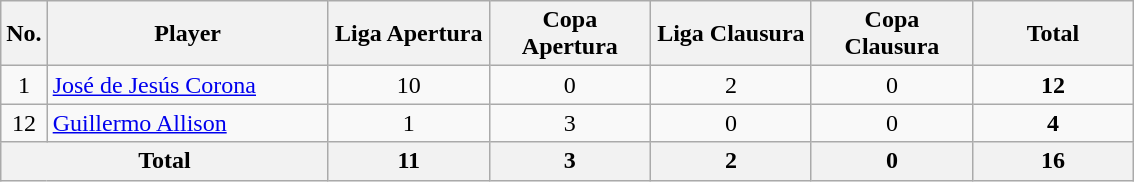<table class="wikitable sortable alternance"  style="text-align:center">
<tr>
<th width=10><strong>No.</strong></th>
<th scope="col" style="width:180px;"><strong>Player</strong></th>
<th width=100>Liga Apertura</th>
<th width=100>Copa Apertura</th>
<th width=100>Liga Clausura</th>
<th width=100>Copa Clausura</th>
<th width=100>Total</th>
</tr>
<tr>
<td>1</td>
<td align=left> <a href='#'>José de Jesús Corona</a></td>
<td>10</td>
<td>0</td>
<td>2</td>
<td>0</td>
<td><strong>12</strong></td>
</tr>
<tr>
<td>12</td>
<td align=left> <a href='#'>Guillermo Allison</a></td>
<td>1</td>
<td>3</td>
<td>0</td>
<td>0</td>
<td><strong>4</strong></td>
</tr>
<tr>
<th colspan="2">Total</th>
<th>11</th>
<th>3</th>
<th>2</th>
<th>0</th>
<th>16</th>
</tr>
</table>
